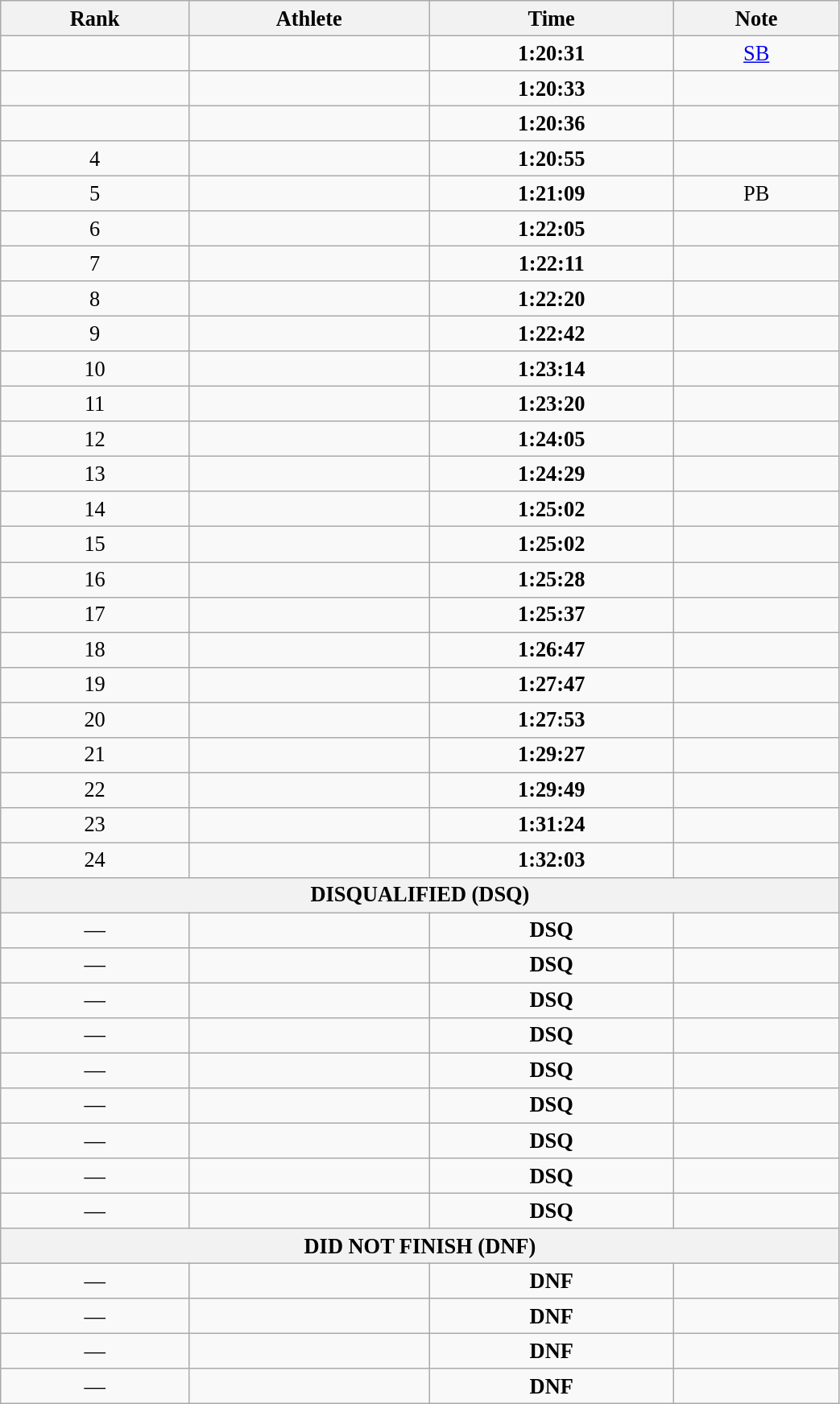<table class="wikitable" style=" text-align:center; font-size:110%;" width="55%">
<tr>
<th>Rank</th>
<th>Athlete</th>
<th>Time</th>
<th>Note</th>
</tr>
<tr>
<td></td>
<td align=left></td>
<td><strong>1:20:31</strong></td>
<td><a href='#'>SB</a></td>
</tr>
<tr>
<td></td>
<td align=left></td>
<td><strong>1:20:33</strong></td>
<td></td>
</tr>
<tr>
<td></td>
<td align=left></td>
<td><strong>1:20:36</strong></td>
<td></td>
</tr>
<tr>
<td>4</td>
<td align=left></td>
<td><strong>1:20:55</strong></td>
<td></td>
</tr>
<tr>
<td>5</td>
<td align=left></td>
<td><strong>1:21:09</strong></td>
<td>PB</td>
</tr>
<tr>
<td>6</td>
<td align=left></td>
<td><strong>1:22:05</strong></td>
<td></td>
</tr>
<tr>
<td>7</td>
<td align=left></td>
<td><strong>1:22:11</strong></td>
<td></td>
</tr>
<tr>
<td>8</td>
<td align=left></td>
<td><strong>1:22:20</strong></td>
<td></td>
</tr>
<tr>
<td>9</td>
<td align=left></td>
<td><strong>1:22:42</strong></td>
<td></td>
</tr>
<tr>
<td>10</td>
<td align=left></td>
<td><strong>1:23:14</strong></td>
<td></td>
</tr>
<tr>
<td>11</td>
<td align=left></td>
<td><strong>1:23:20</strong></td>
<td></td>
</tr>
<tr>
<td>12</td>
<td align=left></td>
<td><strong>1:24:05</strong></td>
<td></td>
</tr>
<tr>
<td>13</td>
<td align=left></td>
<td><strong>1:24:29</strong></td>
<td></td>
</tr>
<tr>
<td>14</td>
<td align=left></td>
<td><strong>1:25:02</strong></td>
<td></td>
</tr>
<tr>
<td>15</td>
<td align=left></td>
<td><strong>1:25:02</strong></td>
<td></td>
</tr>
<tr>
<td>16</td>
<td align=left></td>
<td><strong>1:25:28</strong></td>
<td></td>
</tr>
<tr>
<td>17</td>
<td align=left></td>
<td><strong>1:25:37</strong></td>
<td></td>
</tr>
<tr>
<td>18</td>
<td align=left></td>
<td><strong>1:26:47</strong></td>
<td></td>
</tr>
<tr>
<td>19</td>
<td align=left></td>
<td><strong>1:27:47</strong></td>
<td></td>
</tr>
<tr>
<td>20</td>
<td align=left></td>
<td><strong>1:27:53</strong></td>
<td></td>
</tr>
<tr>
<td>21</td>
<td align=left></td>
<td><strong>1:29:27</strong></td>
<td></td>
</tr>
<tr>
<td>22</td>
<td align=left></td>
<td><strong>1:29:49</strong></td>
<td></td>
</tr>
<tr>
<td>23</td>
<td align=left></td>
<td><strong>1:31:24</strong></td>
<td></td>
</tr>
<tr>
<td>24</td>
<td align=left></td>
<td><strong>1:32:03</strong></td>
<td></td>
</tr>
<tr>
<th colspan="4">DISQUALIFIED (DSQ)</th>
</tr>
<tr>
<td>—</td>
<td align=left></td>
<td><strong>DSQ</strong></td>
<td></td>
</tr>
<tr>
<td>—</td>
<td align=left></td>
<td><strong>DSQ</strong></td>
<td></td>
</tr>
<tr>
<td>—</td>
<td align=left></td>
<td><strong>DSQ</strong></td>
<td></td>
</tr>
<tr>
<td>—</td>
<td align=left></td>
<td><strong>DSQ</strong></td>
<td></td>
</tr>
<tr>
<td>—</td>
<td align=left></td>
<td><strong>DSQ</strong></td>
<td></td>
</tr>
<tr>
<td>—</td>
<td align=left></td>
<td><strong>DSQ</strong></td>
<td></td>
</tr>
<tr>
<td>—</td>
<td align=left></td>
<td><strong>DSQ</strong></td>
<td></td>
</tr>
<tr>
<td>—</td>
<td align=left></td>
<td><strong>DSQ</strong></td>
<td></td>
</tr>
<tr>
<td>—</td>
<td align=left></td>
<td><strong>DSQ</strong></td>
<td></td>
</tr>
<tr>
<th colspan="4">DID NOT FINISH (DNF)</th>
</tr>
<tr>
<td>—</td>
<td align=left></td>
<td><strong>DNF</strong></td>
<td></td>
</tr>
<tr>
<td>—</td>
<td align=left></td>
<td><strong>DNF</strong></td>
<td></td>
</tr>
<tr>
<td>—</td>
<td align=left></td>
<td><strong>DNF</strong></td>
<td></td>
</tr>
<tr>
<td>—</td>
<td align=left></td>
<td><strong>DNF</strong></td>
<td></td>
</tr>
</table>
